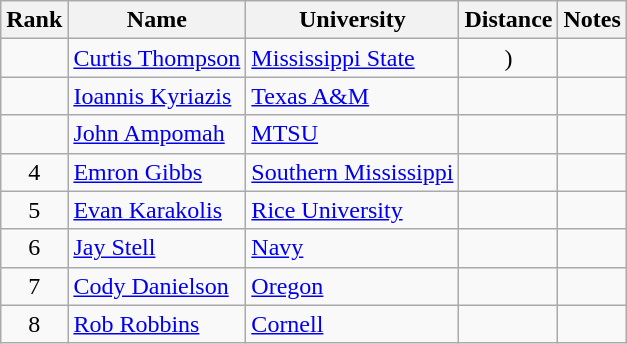<table class="wikitable sortable" style="text-align:center">
<tr>
<th>Rank</th>
<th>Name</th>
<th>University</th>
<th>Distance</th>
<th>Notes</th>
</tr>
<tr>
<td></td>
<td align=left><a href='#'>Curtis Thompson</a></td>
<td align=left><a href='#'>Mississippi State</a></td>
<td>)</td>
<td></td>
</tr>
<tr>
<td></td>
<td align=left><a href='#'>Ioannis Kyriazis</a> </td>
<td align=left><a href='#'>Texas A&M</a></td>
<td></td>
<td></td>
</tr>
<tr>
<td></td>
<td align=left><a href='#'>John Ampomah</a> </td>
<td align=left><a href='#'>MTSU</a></td>
<td></td>
<td></td>
</tr>
<tr>
<td>4</td>
<td align=left><a href='#'>Emron Gibbs</a> </td>
<td align=left><a href='#'>Southern Mississippi</a></td>
<td></td>
<td></td>
</tr>
<tr>
<td>5</td>
<td align=left><a href='#'>Evan Karakolis</a> </td>
<td align=left><a href='#'>Rice University</a></td>
<td></td>
<td></td>
</tr>
<tr>
<td>6</td>
<td align=left><a href='#'>Jay Stell</a></td>
<td align=left><a href='#'>Navy</a></td>
<td></td>
<td></td>
</tr>
<tr>
<td>7</td>
<td align=left><a href='#'>Cody Danielson</a></td>
<td align=left><a href='#'>Oregon</a></td>
<td></td>
<td></td>
</tr>
<tr>
<td>8</td>
<td align=left><a href='#'>Rob Robbins</a></td>
<td align=left><a href='#'>Cornell</a></td>
<td></td>
<td></td>
</tr>
</table>
